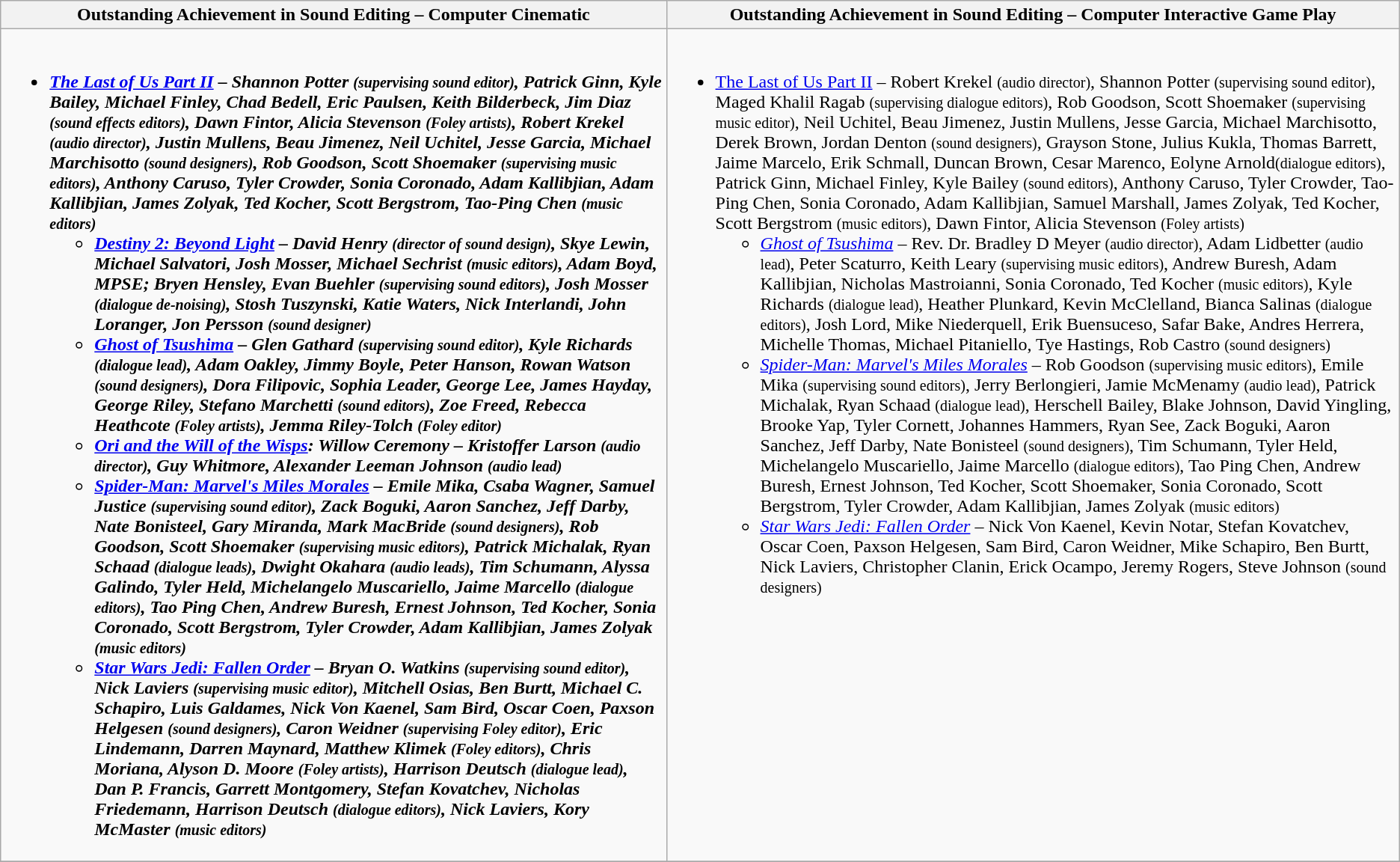<table class=wikitable style="width=100%">
<tr>
<th style="width=50%">Outstanding Achievement in Sound Editing – Computer Cinematic</th>
<th style="width=50%">Outstanding Achievement in Sound Editing – Computer Interactive Game Play</th>
</tr>
<tr>
<td valign="top"><br><ul><li><strong><em><a href='#'>The Last of Us Part II</a><em> – Shannon Potter <small>(supervising sound editor)</small>, Patrick Ginn, Kyle Bailey, Michael Finley, Chad Bedell, Eric Paulsen, Keith Bilderbeck, Jim Diaz <small>(sound effects editors)</small>, Dawn Fintor, Alicia Stevenson <small>(Foley artists)</small>, Robert Krekel <small>(audio director)</small>, Justin Mullens, Beau Jimenez, Neil Uchitel, Jesse Garcia, Michael Marchisotto <small>(sound designers)</small>, Rob Goodson, Scott Shoemaker <small>(supervising music editors)</small>, Anthony Caruso, Tyler Crowder, Sonia Coronado, Adam Kallibjian, Adam Kallibjian, James Zolyak, Ted Kocher, Scott Bergstrom, Tao-Ping Chen <small>(music editors)</small><strong><ul><li></em><a href='#'>Destiny 2: Beyond Light</a><em> – David Henry <small>(director of sound design)</small>, Skye Lewin, Michael Salvatori, Josh Mosser, Michael Sechrist <small>(music editors)</small>, Adam Boyd, MPSE; Bryen Hensley, Evan Buehler <small>(supervising sound editors)</small>, Josh Mosser <small>(dialogue de-noising)</small>, Stosh Tuszynski, Katie Waters, Nick Interlandi, John Loranger, Jon Persson <small>(sound designer)</small></li><li></em><a href='#'>Ghost of Tsushima</a><em> – Glen Gathard <small>(supervising sound editor)</small>, Kyle Richards <small>(dialogue lead)</small>, Adam Oakley, Jimmy Boyle, Peter Hanson, Rowan Watson <small>(sound designers)</small>, Dora Filipovic, Sophia Leader, George Lee, James Hayday, George Riley, Stefano Marchetti <small>(sound editors)</small>, Zoe Freed, Rebecca Heathcote <small>(Foley artists)</small>, Jemma Riley-Tolch <small>(Foley editor)</small></li><li></em><a href='#'>Ori and the Will of the Wisps</a>: Willow Ceremony<em> – Kristoffer Larson <small>(audio director)</small>, Guy Whitmore, Alexander Leeman Johnson <small>(audio lead)</small></li><li></em><a href='#'>Spider-Man: Marvel's Miles Morales</a><em> – Emile Mika, Csaba Wagner, Samuel Justice <small>(supervising sound editor)</small>, Zack Boguki, Aaron Sanchez, Jeff Darby, Nate Bonisteel, Gary Miranda, Mark MacBride <small>(sound designers)</small>, Rob Goodson, Scott Shoemaker <small>(supervising music editors)</small>, Patrick Michalak, Ryan Schaad <small>(dialogue leads)</small>, Dwight Okahara <small>(audio leads)</small>, Tim Schumann, Alyssa Galindo, Tyler Held, Michelangelo Muscariello, Jaime Marcello <small>(dialogue editors)</small>, Tao Ping Chen, Andrew Buresh, Ernest Johnson, Ted Kocher, Sonia Coronado, Scott Bergstrom, Tyler Crowder, Adam Kallibjian, James Zolyak <small>(music editors)</small></li><li></em><a href='#'>Star Wars Jedi: Fallen Order</a><em> – Bryan O. Watkins <small>(supervising sound editor)</small>, Nick Laviers <small>(supervising music editor)</small>, Mitchell Osias, Ben Burtt, Michael C. Schapiro, Luis Galdames, Nick Von Kaenel, Sam Bird, Oscar Coen, Paxson Helgesen <small>(sound designers)</small>, Caron Weidner <small>(supervising Foley editor)</small>, Eric Lindemann, Darren Maynard, Matthew Klimek <small>(Foley editors)</small>, Chris Moriana, Alyson D. Moore <small>(Foley artists)</small>, Harrison Deutsch <small>(dialogue lead)</small>, Dan P. Francis, Garrett Montgomery, Stefan Kovatchev, Nicholas Friedemann, Harrison Deutsch <small>(dialogue editors)</small>, Nick Laviers, Kory McMaster <small>(music editors)</small></li></ul></li></ul></td>
<td valign="top"><br><ul><li></em></strong><a href='#'>The Last of Us Part II</a></em> – Robert Krekel <small>(audio director)</small>, Shannon Potter <small>(supervising sound editor)</small>, Maged Khalil Ragab <small>(supervising dialogue editors)</small>, Rob Goodson, Scott Shoemaker <small>(supervising music editor)</small>, Neil Uchitel, Beau Jimenez, Justin Mullens, Jesse Garcia, Michael Marchisotto, Derek Brown, Jordan Denton <small>(sound designers)</small>, Grayson Stone, Julius Kukla, Thomas Barrett, Jaime Marcelo, Erik Schmall, Duncan Brown, Cesar Marenco, Eolyne Arnold<small>(dialogue editors)</small>, Patrick Ginn, Michael Finley, Kyle Bailey <small>(sound editors)</small>, Anthony Caruso, Tyler Crowder, Tao-Ping Chen, Sonia Coronado, Adam Kallibjian, Samuel Marshall, James Zolyak, Ted Kocher, Scott Bergstrom <small>(music editors)</small>, Dawn Fintor, Alicia Stevenson <small>(Foley artists)</small></strong><ul><li><em><a href='#'>Ghost of Tsushima</a></em> – Rev. Dr. Bradley D Meyer <small>(audio director)</small>, Adam Lidbetter <small>(audio lead)</small>, Peter Scaturro, Keith Leary <small>(supervising music editors)</small>, Andrew Buresh, Adam Kallibjian, Nicholas Mastroianni, Sonia Coronado, Ted Kocher <small>(music editors)</small>, Kyle Richards <small>(dialogue lead)</small>, Heather Plunkard, Kevin McClelland, Bianca Salinas <small>(dialogue editors)</small>, Josh Lord, Mike Niederquell, Erik Buensuceso, Safar Bake, Andres Herrera, Michelle Thomas, Michael Pitaniello, Tye Hastings, Rob Castro <small>(sound designers)</small></li><li><em><a href='#'>Spider-Man: Marvel's Miles Morales</a></em> – Rob Goodson <small>(supervising music editors)</small>, Emile Mika <small>(supervising sound editors)</small>, Jerry Berlongieri, Jamie McMenamy <small>(audio lead)</small>, Patrick Michalak, Ryan Schaad <small>(dialogue lead)</small>, Herschell Bailey, Blake Johnson, David Yingling, Brooke Yap, Tyler Cornett, Johannes Hammers, Ryan See, Zack Boguki, Aaron Sanchez, Jeff Darby, Nate Bonisteel <small>(sound designers)</small>, Tim Schumann, Tyler Held, Michelangelo Muscariello, Jaime Marcello <small>(dialogue editors)</small>, Tao Ping Chen, Andrew Buresh, Ernest Johnson, Ted Kocher, Scott Shoemaker, Sonia Coronado, Scott Bergstrom, Tyler Crowder, Adam Kallibjian, James Zolyak <small>(music editors)</small></li><li><em><a href='#'>Star Wars Jedi: Fallen Order</a></em> – Nick Von Kaenel, Kevin Notar, Stefan Kovatchev, Oscar Coen, Paxson Helgesen, Sam Bird, Caron Weidner, Mike Schapiro, Ben Burtt, Nick Laviers, Christopher Clanin, Erick Ocampo, Jeremy Rogers, Steve Johnson <small>(sound designers)</small></li></ul></li></ul></td>
</tr>
<tr>
</tr>
</table>
